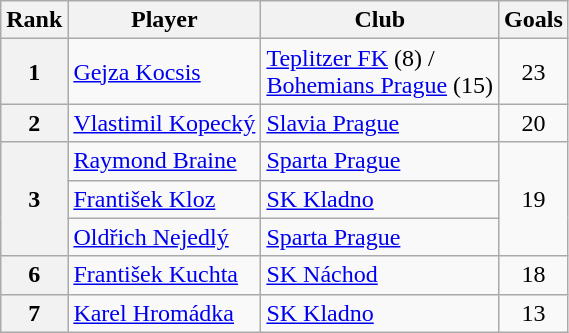<table class="wikitable" style="text-align:center">
<tr>
<th>Rank</th>
<th>Player</th>
<th>Club</th>
<th>Goals</th>
</tr>
<tr>
<th>1</th>
<td align="left"> <a href='#'>Gejza Kocsis</a></td>
<td align="left"><a href='#'>Teplitzer FK</a> (8) /<br><a href='#'>Bohemians Prague</a> (15)</td>
<td>23</td>
</tr>
<tr>
<th>2</th>
<td align="left"> <a href='#'>Vlastimil Kopecký</a></td>
<td align="left"><a href='#'>Slavia Prague</a></td>
<td>20</td>
</tr>
<tr>
<th rowspan="3">3</th>
<td align="left"> <a href='#'>Raymond Braine</a></td>
<td align="left"><a href='#'>Sparta Prague</a></td>
<td rowspan="3">19</td>
</tr>
<tr>
<td align="left"> <a href='#'>František Kloz</a></td>
<td align="left"><a href='#'>SK Kladno</a></td>
</tr>
<tr>
<td align="left"> <a href='#'>Oldřich Nejedlý</a></td>
<td align="left"><a href='#'>Sparta Prague</a></td>
</tr>
<tr>
<th>6</th>
<td align="left"> <a href='#'>František Kuchta</a></td>
<td align="left"><a href='#'>SK Náchod</a></td>
<td>18</td>
</tr>
<tr>
<th>7</th>
<td align="left"> <a href='#'>Karel Hromádka</a></td>
<td align="left"><a href='#'>SK Kladno</a></td>
<td>13</td>
</tr>
</table>
